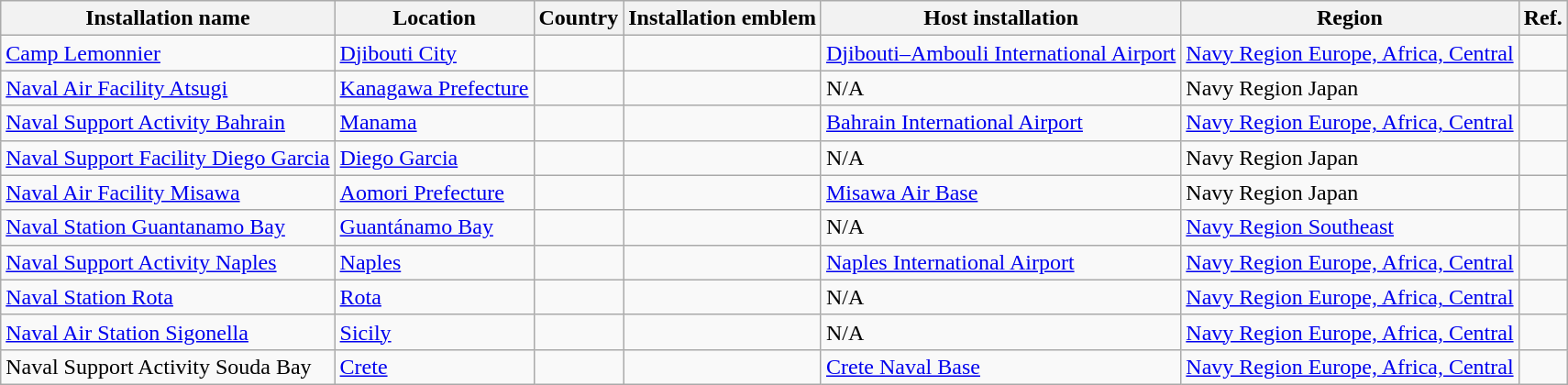<table class="wikitable sortable">
<tr>
<th>Installation name</th>
<th>Location</th>
<th>Country</th>
<th>Installation emblem</th>
<th>Host installation</th>
<th>Region</th>
<th>Ref.</th>
</tr>
<tr>
<td><a href='#'>Camp Lemonnier</a></td>
<td><a href='#'>Djibouti City</a></td>
<td></td>
<td></td>
<td><a href='#'>Djibouti–Ambouli International Airport</a></td>
<td><a href='#'>Navy Region Europe, Africa, Central</a></td>
<td></td>
</tr>
<tr>
<td><a href='#'>Naval Air Facility Atsugi</a></td>
<td><a href='#'>Kanagawa Prefecture</a></td>
<td></td>
<td></td>
<td>N/A</td>
<td>Navy Region Japan</td>
<td></td>
</tr>
<tr>
<td><a href='#'>Naval Support Activity Bahrain</a></td>
<td><a href='#'>Manama</a></td>
<td></td>
<td></td>
<td><a href='#'>Bahrain International Airport</a></td>
<td><a href='#'>Navy Region Europe, Africa, Central</a></td>
<td></td>
</tr>
<tr>
<td><a href='#'>Naval Support Facility Diego Garcia</a></td>
<td><a href='#'>Diego Garcia</a></td>
<td></td>
<td></td>
<td>N/A</td>
<td>Navy Region Japan</td>
<td></td>
</tr>
<tr>
<td><a href='#'>Naval Air Facility Misawa</a></td>
<td><a href='#'>Aomori Prefecture</a></td>
<td></td>
<td></td>
<td><a href='#'>Misawa Air Base</a></td>
<td>Navy Region Japan</td>
<td></td>
</tr>
<tr>
<td><a href='#'>Naval Station Guantanamo Bay</a></td>
<td><a href='#'>Guantánamo Bay</a></td>
<td></td>
<td></td>
<td>N/A</td>
<td><a href='#'>Navy Region Southeast</a></td>
<td></td>
</tr>
<tr>
<td><a href='#'>Naval Support Activity Naples</a></td>
<td><a href='#'>Naples</a></td>
<td></td>
<td></td>
<td><a href='#'>Naples International Airport</a></td>
<td><a href='#'>Navy Region Europe, Africa, Central</a></td>
<td></td>
</tr>
<tr>
<td><a href='#'>Naval Station Rota</a></td>
<td><a href='#'>Rota</a></td>
<td></td>
<td></td>
<td>N/A</td>
<td><a href='#'>Navy Region Europe, Africa, Central</a></td>
<td></td>
</tr>
<tr>
<td><a href='#'>Naval Air Station Sigonella</a></td>
<td><a href='#'>Sicily</a></td>
<td></td>
<td></td>
<td>N/A</td>
<td><a href='#'>Navy Region Europe, Africa, Central</a></td>
<td></td>
</tr>
<tr>
<td>Naval Support Activity Souda Bay</td>
<td><a href='#'>Crete</a></td>
<td></td>
<td></td>
<td><a href='#'>Crete Naval Base</a></td>
<td><a href='#'>Navy Region Europe, Africa, Central</a></td>
<td></td>
</tr>
</table>
